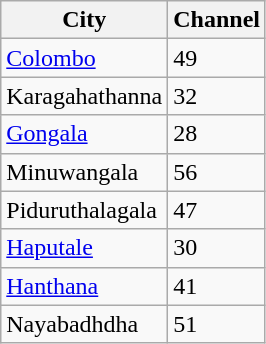<table class="wikitable sortable">
<tr>
<th>City</th>
<th>Channel</th>
</tr>
<tr>
<td><a href='#'>Colombo</a></td>
<td>49</td>
</tr>
<tr>
<td>Karagahathanna</td>
<td>32</td>
</tr>
<tr>
<td><a href='#'>Gongala</a></td>
<td>28</td>
</tr>
<tr>
<td>Minuwangala</td>
<td>56</td>
</tr>
<tr>
<td>Piduruthalagala</td>
<td>47</td>
</tr>
<tr>
<td><a href='#'>Haputale</a></td>
<td>30</td>
</tr>
<tr>
<td><a href='#'>Hanthana</a></td>
<td>41</td>
</tr>
<tr>
<td>Nayabadhdha</td>
<td>51</td>
</tr>
</table>
